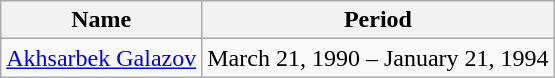<table class="wikitable">
<tr>
<th>Name</th>
<th>Period</th>
</tr>
<tr>
<td><a href='#'>Akhsarbek Galazov</a></td>
<td>March 21, 1990 – January 21, 1994</td>
</tr>
</table>
